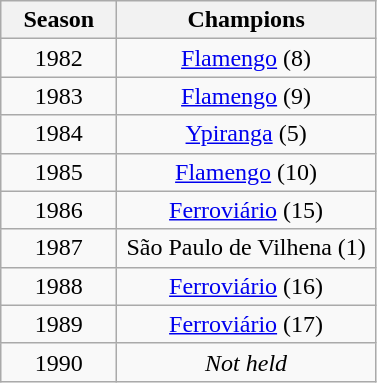<table class="wikitable" style="text-align:center; margin-left:1em;">
<tr>
<th style="width:70px">Season</th>
<th style="width:165px">Champions</th>
</tr>
<tr>
<td>1982</td>
<td><a href='#'>Flamengo</a> (8)</td>
</tr>
<tr>
<td>1983</td>
<td><a href='#'>Flamengo</a> (9)</td>
</tr>
<tr>
<td>1984</td>
<td><a href='#'>Ypiranga</a> (5)</td>
</tr>
<tr>
<td>1985</td>
<td><a href='#'>Flamengo</a> (10)</td>
</tr>
<tr>
<td>1986</td>
<td><a href='#'>Ferroviário</a> (15)</td>
</tr>
<tr>
<td>1987</td>
<td>São Paulo de Vilhena (1)</td>
</tr>
<tr>
<td>1988</td>
<td><a href='#'>Ferroviário</a> (16)</td>
</tr>
<tr>
<td>1989</td>
<td><a href='#'>Ferroviário</a> (17)</td>
</tr>
<tr>
<td>1990</td>
<td><em>Not held</em></td>
</tr>
</table>
